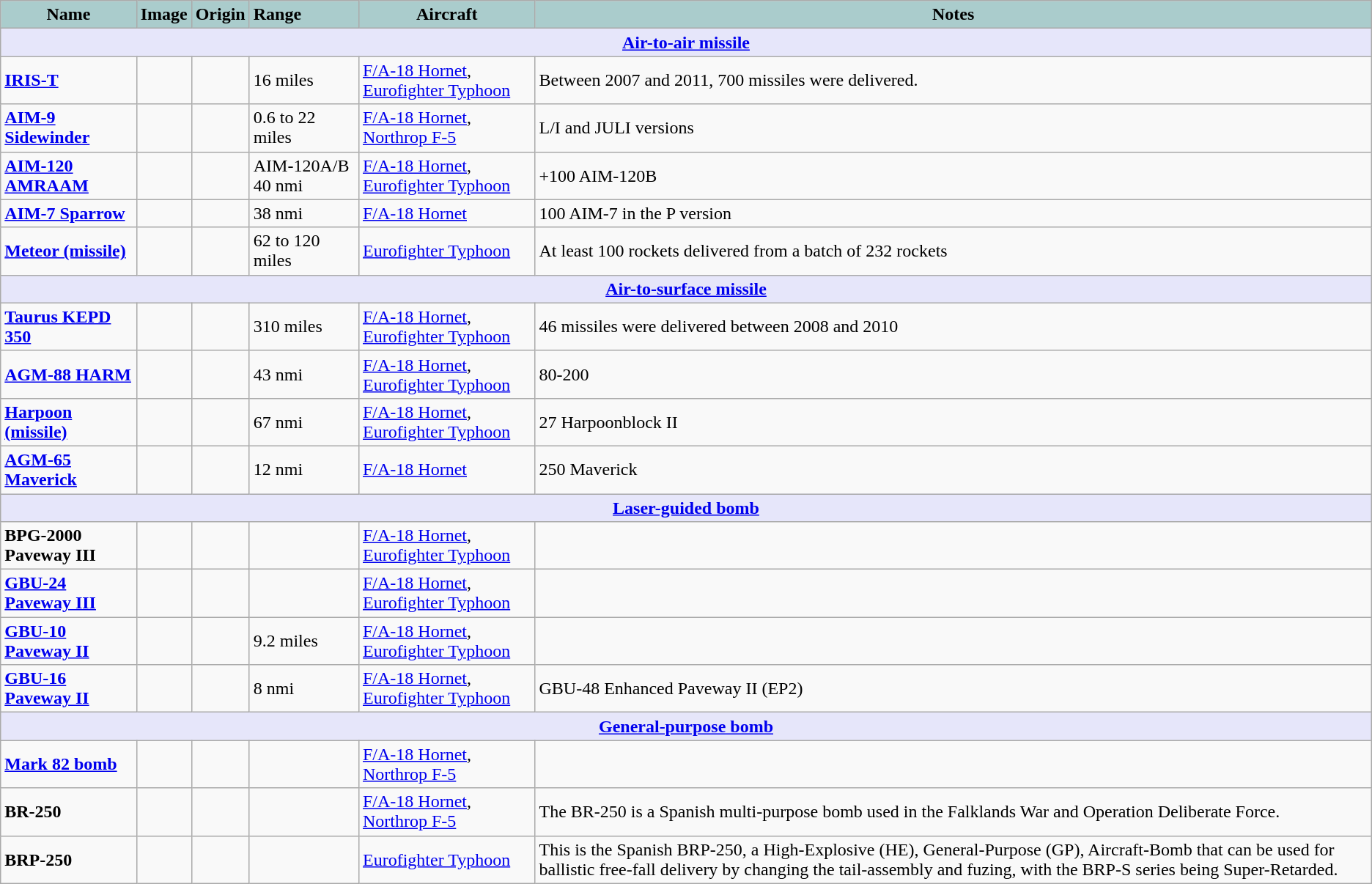<table class="wikitable">
<tr>
<th style="text-align:center; background:#acc;">Name</th>
<th style="text-align:center; background:#acc;">Image</th>
<th style="text-align: center; background:#acc;">Origin</th>
<th style="text-align:left; background:#acc;">Range</th>
<th style="text-align:center; background:#acc;">Aircraft</th>
<th style="text-align: center; background:#acc;">Notes</th>
</tr>
<tr>
<th colspan="6" style="align: center; background: lavender;"><a href='#'>Air-to-air missile</a></th>
</tr>
<tr>
<td><strong><a href='#'>IRIS-T</a></strong></td>
<td></td>
<td></td>
<td>16 miles</td>
<td><a href='#'>F/A-18 Hornet</a>, <a href='#'>Eurofighter Typhoon</a></td>
<td>Between 2007 and 2011, 700 missiles were delivered.</td>
</tr>
<tr>
<td><strong><a href='#'>AIM-9 Sidewinder</a></strong></td>
<td></td>
<td></td>
<td>0.6 to 22 miles</td>
<td><a href='#'>F/A-18 Hornet</a>, <a href='#'>Northrop F-5</a></td>
<td>L/I and JULI versions</td>
</tr>
<tr>
<td><strong><a href='#'>AIM-120 AMRAAM</a></strong></td>
<td></td>
<td></td>
<td>AIM-120A/B 40 nmi</td>
<td><a href='#'>F/A-18 Hornet</a>, <a href='#'>Eurofighter Typhoon</a></td>
<td>+100 AIM-120B</td>
</tr>
<tr>
<td><strong><a href='#'>AIM-7 Sparrow</a></strong></td>
<td></td>
<td></td>
<td>38 nmi</td>
<td><a href='#'>F/A-18 Hornet</a></td>
<td>100 AIM-7 in the P version</td>
</tr>
<tr>
<td><strong><a href='#'>Meteor (missile)</a></strong></td>
<td></td>
<td></td>
<td>62 to 120 miles</td>
<td><a href='#'>Eurofighter Typhoon</a></td>
<td>At least 100 rockets delivered from a batch of 232 rockets</td>
</tr>
<tr>
<th colspan="6" style="align: center; background: lavender;"><a href='#'>Air-to-surface missile</a></th>
</tr>
<tr>
<td><strong><a href='#'>Taurus KEPD 350</a></strong></td>
<td></td>
<td></td>
<td>310 miles</td>
<td><a href='#'>F/A-18 Hornet</a>, <a href='#'>Eurofighter Typhoon</a></td>
<td>46 missiles were delivered between 2008 and 2010</td>
</tr>
<tr>
<td><strong><a href='#'>AGM-88 HARM</a></strong></td>
<td></td>
<td></td>
<td>43 nmi</td>
<td><a href='#'>F/A-18 Hornet</a>, <a href='#'>Eurofighter Typhoon</a></td>
<td>80-200</td>
</tr>
<tr>
<td><strong><a href='#'>Harpoon (missile)</a></strong></td>
<td></td>
<td></td>
<td>67 nmi</td>
<td><a href='#'>F/A-18 Hornet</a>, <a href='#'>Eurofighter Typhoon</a></td>
<td>27 Harpoonblock II</td>
</tr>
<tr>
<td><strong><a href='#'>AGM-65 Maverick</a></strong></td>
<td></td>
<td></td>
<td>12 nmi</td>
<td><a href='#'>F/A-18 Hornet</a></td>
<td>250 Maverick</td>
</tr>
<tr>
<th colspan="6" style="align: center; background: lavender;"><a href='#'>Laser-guided bomb</a></th>
</tr>
<tr>
<td><strong>BPG-2000 Paveway III</strong></td>
<td></td>
<td></td>
<td></td>
<td><a href='#'>F/A-18 Hornet</a>, <a href='#'>Eurofighter Typhoon</a></td>
<td></td>
</tr>
<tr>
<td><strong><a href='#'>GBU-24 Paveway III</a></strong></td>
<td></td>
<td></td>
<td></td>
<td><a href='#'>F/A-18 Hornet</a>, <a href='#'>Eurofighter Typhoon</a></td>
<td></td>
</tr>
<tr>
<td><strong><a href='#'>GBU-10 Paveway II</a></strong></td>
<td></td>
<td></td>
<td>9.2 miles</td>
<td><a href='#'>F/A-18 Hornet</a>, <a href='#'>Eurofighter Typhoon</a></td>
<td></td>
</tr>
<tr>
<td><strong><a href='#'>GBU-16 Paveway II</a></strong></td>
<td></td>
<td></td>
<td>8 nmi</td>
<td><a href='#'>F/A-18 Hornet</a>, <a href='#'>Eurofighter Typhoon</a></td>
<td>GBU-48 Enhanced Paveway II (EP2)</td>
</tr>
<tr>
<th colspan="6" style="align: center; background: lavender;"><a href='#'>General-purpose bomb</a></th>
</tr>
<tr>
<td><strong><a href='#'>Mark 82 bomb</a></strong></td>
<td></td>
<td></td>
<td></td>
<td><a href='#'>F/A-18 Hornet</a>, <a href='#'>Northrop F-5</a></td>
<td></td>
</tr>
<tr>
<td><strong>BR-250</strong></td>
<td></td>
<td></td>
<td></td>
<td><a href='#'>F/A-18 Hornet</a>, <a href='#'>Northrop F-5</a></td>
<td>The BR-250 is a Spanish multi-purpose bomb used in the Falklands War and Operation Deliberate Force.</td>
</tr>
<tr>
<td><strong>BRP-250</strong></td>
<td></td>
<td></td>
<td></td>
<td><a href='#'>Eurofighter Typhoon</a></td>
<td>This is the Spanish BRP-250, a High-Explosive (HE), General-Purpose (GP), Aircraft-Bomb that can be used for ballistic free-fall delivery by changing the tail-assembly and fuzing, with the BRP-S series being Super-Retarded.</td>
</tr>
</table>
